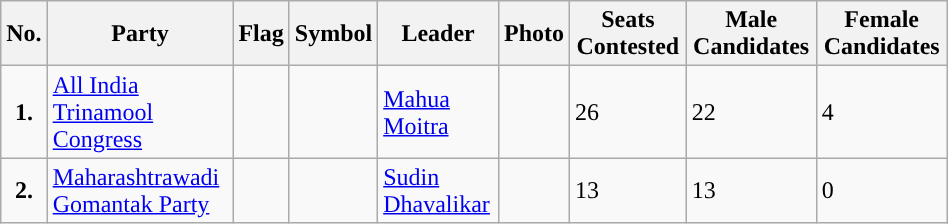<table class="wikitable"  width="50%">
<tr>
<th>No.</th>
<th>Party</th>
<th>Flag</th>
<th>Symbol</th>
<th>Leader</th>
<th>Photo</th>
<th>Seats Contested</th>
<th>Male Candidates</th>
<th>Female Candidates</th>
</tr>
<tr>
<td ! style="text-align:center; background:"><strong>1.</strong></td>
<td><a href='#'>All India Trinamool Congress</a></td>
<td></td>
<td></td>
<td><a href='#'>Mahua Moitra</a></td>
<td></td>
<td>26</td>
<td>22</td>
<td>4</td>
</tr>
<tr>
<td ! style="text-align:center; background:"><strong>2.</strong></td>
<td><a href='#'>Maharashtrawadi Gomantak Party</a></td>
<td></td>
<td></td>
<td><a href='#'>Sudin Dhavalikar</a></td>
<td></td>
<td>13</td>
<td>13</td>
<td>0</td>
</tr>
</table>
